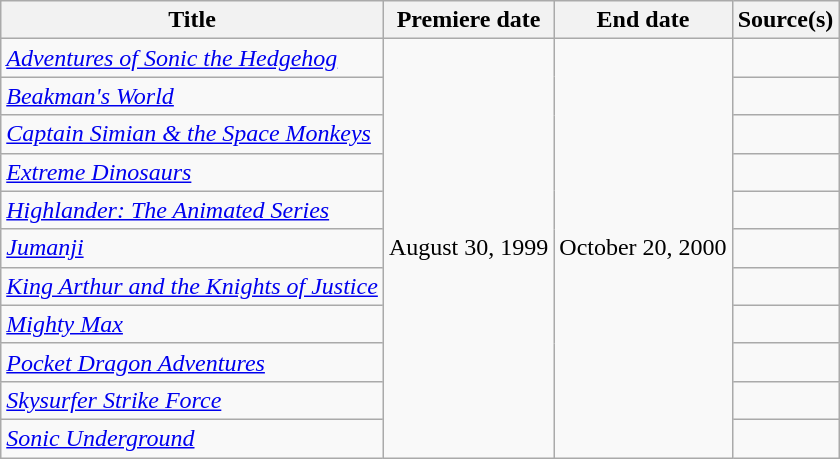<table class="wikitable sortable">
<tr>
<th>Title</th>
<th>Premiere date</th>
<th>End date</th>
<th>Source(s)</th>
</tr>
<tr>
<td><em><a href='#'>Adventures of Sonic the Hedgehog</a></em></td>
<td rowspan=11>August 30, 1999</td>
<td rowspan=11>October 20, 2000</td>
<td></td>
</tr>
<tr>
<td><em><a href='#'>Beakman's World</a></em></td>
<td></td>
</tr>
<tr>
<td><em><a href='#'>Captain Simian & the Space Monkeys</a></em></td>
<td></td>
</tr>
<tr>
<td><em><a href='#'>Extreme Dinosaurs</a></em></td>
<td></td>
</tr>
<tr>
<td><em><a href='#'>Highlander: The Animated Series</a></em></td>
<td></td>
</tr>
<tr>
<td><em><a href='#'>Jumanji</a></em></td>
<td></td>
</tr>
<tr>
<td><em><a href='#'>King Arthur and the Knights of Justice</a></em></td>
<td></td>
</tr>
<tr>
<td><em><a href='#'>Mighty Max</a></em></td>
<td></td>
</tr>
<tr>
<td><em><a href='#'>Pocket Dragon Adventures</a></em></td>
<td></td>
</tr>
<tr>
<td><em><a href='#'>Skysurfer Strike Force</a></em></td>
<td></td>
</tr>
<tr>
<td><em><a href='#'>Sonic Underground</a></em></td>
<td></td>
</tr>
</table>
